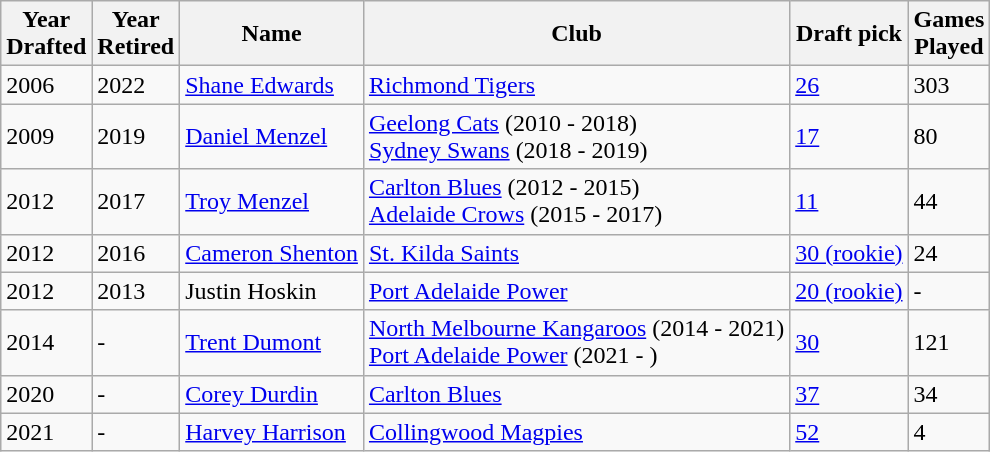<table class="wikitable">
<tr>
<th>Year<br>Drafted</th>
<th>Year<br>Retired</th>
<th>Name</th>
<th>Club</th>
<th>Draft pick</th>
<th>Games<br>Played</th>
</tr>
<tr>
<td>2006</td>
<td>2022</td>
<td><a href='#'>Shane Edwards</a></td>
<td><a href='#'>Richmond Tigers</a></td>
<td><a href='#'>26</a></td>
<td>303</td>
</tr>
<tr>
<td>2009</td>
<td>2019</td>
<td><a href='#'>Daniel Menzel</a></td>
<td><a href='#'>Geelong Cats</a> (2010 - 2018)<br><a href='#'>Sydney Swans</a> (2018 - 2019)</td>
<td><a href='#'>17</a></td>
<td>80</td>
</tr>
<tr>
<td>2012</td>
<td>2017</td>
<td><a href='#'>Troy Menzel</a></td>
<td><a href='#'>Carlton Blues</a> (2012 - 2015)<br><a href='#'>Adelaide Crows</a> (2015 - 2017)</td>
<td><a href='#'>11</a></td>
<td>44</td>
</tr>
<tr>
<td>2012</td>
<td>2016</td>
<td><a href='#'>Cameron Shenton</a></td>
<td><a href='#'>St. Kilda Saints</a></td>
<td><a href='#'>30 (rookie)</a></td>
<td>24</td>
</tr>
<tr>
<td>2012</td>
<td>2013</td>
<td>Justin Hoskin</td>
<td><a href='#'>Port Adelaide Power</a></td>
<td><a href='#'>20 (rookie)</a></td>
<td>-</td>
</tr>
<tr>
<td>2014</td>
<td>-</td>
<td><a href='#'>Trent Dumont</a></td>
<td><a href='#'>North Melbourne Kangaroos</a> (2014 - 2021)<br><a href='#'>Port Adelaide Power</a> (2021 - )</td>
<td><a href='#'>30</a></td>
<td>121</td>
</tr>
<tr>
<td>2020</td>
<td>-</td>
<td><a href='#'>Corey Durdin</a></td>
<td><a href='#'>Carlton Blues</a></td>
<td><a href='#'>37</a></td>
<td>34</td>
</tr>
<tr>
<td>2021</td>
<td>-</td>
<td><a href='#'>Harvey Harrison</a></td>
<td><a href='#'>Collingwood Magpies</a></td>
<td><a href='#'>52</a></td>
<td>4</td>
</tr>
</table>
